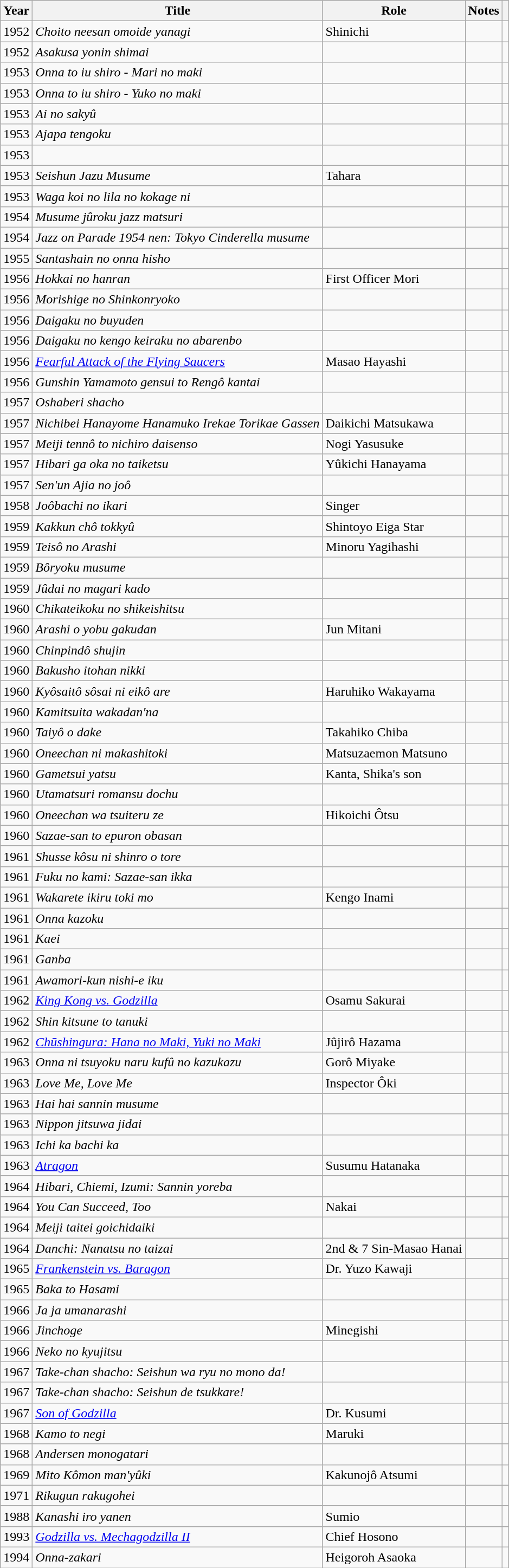<table class="wikitable sortable">
<tr>
<th>Year</th>
<th>Title</th>
<th>Role</th>
<th>Notes</th>
<th class=unsortable></th>
</tr>
<tr>
<td>1952</td>
<td><em>Choito neesan omoide yanagi</em></td>
<td>Shinichi</td>
<td></td>
<td></td>
</tr>
<tr>
<td>1952</td>
<td><em>Asakusa yonin shimai</em></td>
<td></td>
<td></td>
<td></td>
</tr>
<tr>
<td>1953</td>
<td><em>Onna to iu shiro - Mari no maki</em></td>
<td></td>
<td></td>
<td></td>
</tr>
<tr>
<td>1953</td>
<td><em>Onna to iu shiro - Yuko no maki</em></td>
<td></td>
<td></td>
<td></td>
</tr>
<tr>
<td>1953</td>
<td><em>Ai no sakyû</em></td>
<td></td>
<td></td>
<td></td>
</tr>
<tr>
<td>1953</td>
<td><em>Ajapa tengoku</em></td>
<td></td>
<td></td>
<td></td>
</tr>
<tr>
<td>1953</td>
<td><em></em></td>
<td></td>
<td></td>
<td></td>
</tr>
<tr>
<td>1953</td>
<td><em>Seishun Jazu Musume</em></td>
<td>Tahara</td>
<td></td>
<td></td>
</tr>
<tr>
<td>1953</td>
<td><em>Waga koi no lila no kokage ni</em></td>
<td></td>
<td></td>
<td></td>
</tr>
<tr>
<td>1954</td>
<td><em>Musume jûroku jazz matsuri</em></td>
<td></td>
<td></td>
<td></td>
</tr>
<tr>
<td>1954</td>
<td><em>Jazz on Parade 1954 nen: Tokyo Cinderella musume</em></td>
<td></td>
<td></td>
<td></td>
</tr>
<tr>
<td>1955</td>
<td><em>Santashain no onna hisho</em></td>
<td></td>
<td></td>
<td></td>
</tr>
<tr>
<td>1956</td>
<td><em>Hokkai no hanran</em></td>
<td>First Officer Mori</td>
<td></td>
<td></td>
</tr>
<tr>
<td>1956</td>
<td><em>Morishige no Shinkonryoko</em></td>
<td></td>
<td></td>
<td></td>
</tr>
<tr>
<td>1956</td>
<td><em>Daigaku no buyuden</em></td>
<td></td>
<td></td>
<td></td>
</tr>
<tr>
<td>1956</td>
<td><em>Daigaku no kengo keiraku no abarenbo</em></td>
<td></td>
<td></td>
<td></td>
</tr>
<tr>
<td>1956</td>
<td><em><a href='#'>Fearful Attack of the Flying Saucers</a></em></td>
<td>Masao Hayashi</td>
<td></td>
<td></td>
</tr>
<tr>
<td>1956</td>
<td><em>Gunshin Yamamoto gensui to Rengô kantai</em></td>
<td></td>
<td></td>
<td></td>
</tr>
<tr>
<td>1957</td>
<td><em>Oshaberi shacho</em></td>
<td></td>
<td></td>
<td></td>
</tr>
<tr>
<td>1957</td>
<td><em>Nichibei Hanayome Hanamuko Irekae Torikae Gassen</em></td>
<td>Daikichi Matsukawa</td>
<td></td>
<td></td>
</tr>
<tr>
<td>1957</td>
<td><em>Meiji tennô to nichiro daisenso</em></td>
<td>Nogi Yasusuke</td>
<td></td>
<td></td>
</tr>
<tr>
<td>1957</td>
<td><em>Hibari ga oka no taiketsu</em></td>
<td>Yûkichi Hanayama</td>
<td></td>
<td></td>
</tr>
<tr>
<td>1957</td>
<td><em>Sen'un Ajia no joô</em></td>
<td></td>
<td></td>
<td></td>
</tr>
<tr>
<td>1958</td>
<td><em>Joôbachi no ikari</em></td>
<td>Singer</td>
<td></td>
<td></td>
</tr>
<tr>
<td>1959</td>
<td><em>Kakkun chô tokkyû</em></td>
<td>Shintoyo Eiga Star</td>
<td></td>
<td></td>
</tr>
<tr>
<td>1959</td>
<td><em>Teisô no Arashi</em></td>
<td>Minoru Yagihashi</td>
<td></td>
<td></td>
</tr>
<tr>
<td>1959</td>
<td><em>Bôryoku musume</em></td>
<td></td>
<td></td>
<td></td>
</tr>
<tr>
<td>1959</td>
<td><em>Jûdai no magari kado</em></td>
<td></td>
<td></td>
<td></td>
</tr>
<tr>
<td>1960</td>
<td><em>Chikateikoku no shikeishitsu</em></td>
<td></td>
<td></td>
<td></td>
</tr>
<tr>
<td>1960</td>
<td><em>Arashi o yobu gakudan</em></td>
<td>Jun Mitani</td>
<td></td>
<td></td>
</tr>
<tr>
<td>1960</td>
<td><em>Chinpindô shujin</em></td>
<td></td>
<td></td>
<td></td>
</tr>
<tr>
<td>1960</td>
<td><em>Bakusho itohan nikki</em></td>
<td></td>
<td></td>
<td></td>
</tr>
<tr>
<td>1960</td>
<td><em>Kyôsaitô sôsai ni eikô are</em></td>
<td>Haruhiko Wakayama</td>
<td></td>
<td></td>
</tr>
<tr>
<td>1960</td>
<td><em>Kamitsuita wakadan'na</em></td>
<td></td>
<td></td>
<td></td>
</tr>
<tr>
<td>1960</td>
<td><em>Taiyô o dake</em></td>
<td>Takahiko Chiba</td>
<td></td>
<td></td>
</tr>
<tr>
<td>1960</td>
<td><em>Oneechan ni makashitoki</em></td>
<td>Matsuzaemon Matsuno</td>
<td></td>
<td></td>
</tr>
<tr>
<td>1960</td>
<td><em>Gametsui yatsu</em></td>
<td>Kanta, Shika's son</td>
<td></td>
<td></td>
</tr>
<tr>
<td>1960</td>
<td><em>Utamatsuri romansu dochu</em></td>
<td></td>
<td></td>
<td></td>
</tr>
<tr>
<td>1960</td>
<td><em>Oneechan wa tsuiteru ze</em></td>
<td>Hikoichi Ôtsu</td>
<td></td>
<td></td>
</tr>
<tr>
<td>1960</td>
<td><em>Sazae-san to epuron obasan</em></td>
<td></td>
<td></td>
<td></td>
</tr>
<tr>
<td>1961</td>
<td><em>Shusse kôsu ni shinro o tore</em></td>
<td></td>
<td></td>
<td></td>
</tr>
<tr>
<td>1961</td>
<td><em>Fuku no kami: Sazae-san ikka</em></td>
<td></td>
<td></td>
<td></td>
</tr>
<tr>
<td>1961</td>
<td><em>Wakarete ikiru toki mo</em></td>
<td>Kengo Inami</td>
<td></td>
<td></td>
</tr>
<tr>
<td>1961</td>
<td><em>Onna kazoku</em></td>
<td></td>
<td></td>
<td></td>
</tr>
<tr>
<td>1961</td>
<td><em>Kaei</em></td>
<td></td>
<td></td>
<td></td>
</tr>
<tr>
<td>1961</td>
<td><em>Ganba</em></td>
<td></td>
<td></td>
<td></td>
</tr>
<tr>
<td>1961</td>
<td><em>Awamori-kun nishi-e iku</em></td>
<td></td>
<td></td>
<td></td>
</tr>
<tr>
<td>1962</td>
<td><em><a href='#'>King Kong vs. Godzilla</a></em></td>
<td>Osamu Sakurai</td>
<td></td>
<td></td>
</tr>
<tr>
<td>1962</td>
<td><em>Shin kitsune to tanuki</em></td>
<td></td>
<td></td>
<td></td>
</tr>
<tr>
<td>1962</td>
<td><em><a href='#'>Chūshingura: Hana no Maki, Yuki no Maki</a></em></td>
<td>Jûjirô Hazama</td>
<td></td>
<td></td>
</tr>
<tr>
<td>1963</td>
<td><em>Onna ni tsuyoku naru kufû no kazukazu</em></td>
<td>Gorô Miyake</td>
<td></td>
<td></td>
</tr>
<tr>
<td>1963</td>
<td><em>Love Me, Love Me</em></td>
<td>Inspector Ôki</td>
<td></td>
<td></td>
</tr>
<tr>
<td>1963</td>
<td><em>Hai hai sannin musume</em></td>
<td></td>
<td></td>
<td></td>
</tr>
<tr>
<td>1963</td>
<td><em>Nippon jitsuwa jidai</em></td>
<td></td>
<td></td>
<td></td>
</tr>
<tr>
<td>1963</td>
<td><em>Ichi ka bachi ka</em></td>
<td></td>
<td></td>
<td></td>
</tr>
<tr>
<td>1963</td>
<td><em><a href='#'>Atragon</a></em></td>
<td>Susumu Hatanaka</td>
<td></td>
<td></td>
</tr>
<tr>
<td>1964</td>
<td><em>Hibari, Chiemi, Izumi: Sannin yoreba</em></td>
<td></td>
<td></td>
<td></td>
</tr>
<tr>
<td>1964</td>
<td><em>You Can Succeed, Too</em></td>
<td>Nakai</td>
<td></td>
<td></td>
</tr>
<tr>
<td>1964</td>
<td><em>Meiji taitei goichidaiki</em></td>
<td></td>
<td></td>
<td></td>
</tr>
<tr>
<td>1964</td>
<td><em>Danchi: Nanatsu no taizai</em></td>
<td>2nd & 7 Sin-Masao Hanai</td>
<td></td>
<td></td>
</tr>
<tr>
<td>1965</td>
<td><em><a href='#'>Frankenstein vs. Baragon</a></em></td>
<td>Dr. Yuzo Kawaji</td>
<td></td>
<td></td>
</tr>
<tr>
<td>1965</td>
<td><em>Baka to Hasami</em></td>
<td></td>
<td></td>
<td></td>
</tr>
<tr>
<td>1966</td>
<td><em>Ja ja umanarashi</em></td>
<td></td>
<td></td>
<td></td>
</tr>
<tr>
<td>1966</td>
<td><em>Jinchoge</em></td>
<td>Minegishi</td>
<td></td>
<td></td>
</tr>
<tr>
<td>1966</td>
<td><em>Neko no kyujitsu</em></td>
<td></td>
<td></td>
<td></td>
</tr>
<tr>
<td>1967</td>
<td><em>Take-chan shacho: Seishun wa ryu no mono da!</em></td>
<td></td>
<td></td>
<td></td>
</tr>
<tr>
<td>1967</td>
<td><em>Take-chan shacho: Seishun de tsukkare!</em></td>
<td></td>
<td></td>
<td></td>
</tr>
<tr>
<td>1967</td>
<td><em><a href='#'>Son of Godzilla</a></em></td>
<td>Dr. Kusumi</td>
<td></td>
<td></td>
</tr>
<tr>
<td>1968</td>
<td><em>Kamo to negi</em></td>
<td>Maruki</td>
<td></td>
<td></td>
</tr>
<tr>
<td>1968</td>
<td><em>Andersen monogatari</em></td>
<td></td>
<td></td>
<td></td>
</tr>
<tr>
<td>1969</td>
<td><em>Mito Kômon man'yûki</em></td>
<td>Kakunojô Atsumi</td>
<td></td>
<td></td>
</tr>
<tr>
<td>1971</td>
<td><em>Rikugun rakugohei</em></td>
<td></td>
<td></td>
<td></td>
</tr>
<tr>
<td>1988</td>
<td><em>Kanashi iro yanen</em></td>
<td>Sumio</td>
<td></td>
<td></td>
</tr>
<tr>
<td>1993</td>
<td><em><a href='#'>Godzilla vs. Mechagodzilla II</a></em></td>
<td>Chief Hosono</td>
<td></td>
<td></td>
</tr>
<tr>
<td>1994</td>
<td><em>Onna-zakari</em></td>
<td>Heigoroh Asaoka</td>
<td></td>
<td></td>
</tr>
</table>
